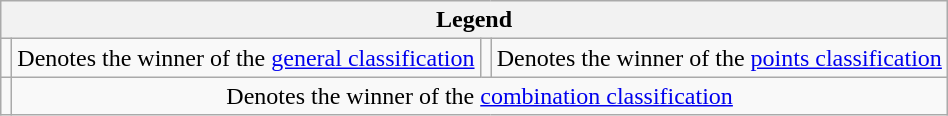<table class="wikitable">
<tr>
<th scope="col" colspan="4">Legend</th>
</tr>
<tr>
<td></td>
<td>Denotes the winner of the <a href='#'>general classification</a></td>
<td></td>
<td>Denotes the winner of the <a href='#'>points classification</a></td>
</tr>
<tr>
<td></td>
<td colspan="4" style="text-align:center;">Denotes the winner of the <a href='#'>combination classification</a></td>
</tr>
</table>
